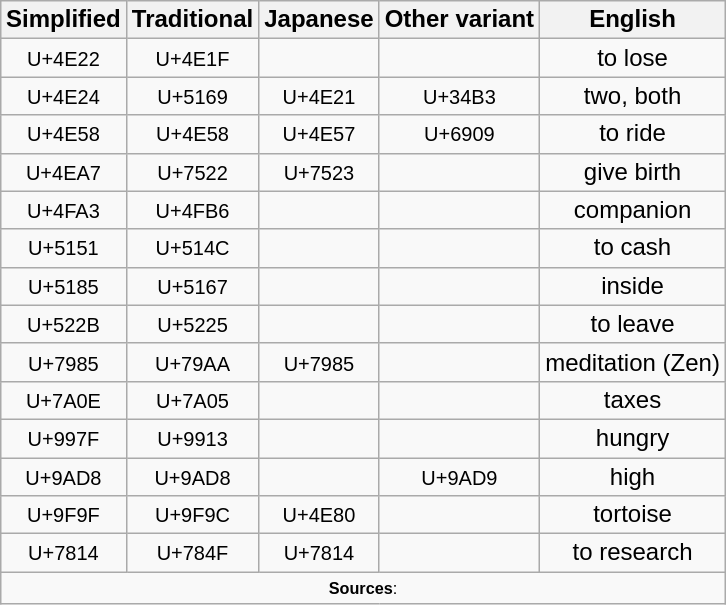<table class="wikitable" style="font:xx-large/normal sans-serif; text-align:center; margin:0.5em auto;">
<tr style="font-size: medium;">
<th>Simplified</th>
<th>Traditional</th>
<th>Japanese</th>
<th>Other variant</th>
<th>English</th>
</tr>
<tr>
<td style="font-size: medium;"><small>U+4E22</small><br><big></big></td>
<td style="font-size: medium;"><small>U+4E1F</small><br><big></big></td>
<td></td>
<td></td>
<td style="font-size: medium;">to lose</td>
</tr>
<tr>
<td style="font-size: medium;"><small>U+4E24</small><br><big></big></td>
<td style="font-size: medium;"><small>U+5169</small><br><big></big></td>
<td style="font-size: medium;"><small>U+4E21</small><br><big></big></td>
<td style="font-size: medium;"><small>U+34B3</small><br><big></big></td>
<td style="font-size: medium;">two, both</td>
</tr>
<tr>
<td style="font-size: medium;"><small>U+4E58</small><br><big></big></td>
<td style="font-size: medium;"><small>U+4E58</small><br><big></big></td>
<td style="font-size: medium;"><small>U+4E57</small><br><big></big></td>
<td style="font-size: medium;"><small>U+6909</small><br><big></big></td>
<td style="font-size: medium;">to ride</td>
</tr>
<tr>
<td style="font-size: medium;"><small>U+4EA7</small><br><big></big></td>
<td style="font-size: medium;"><small>U+7522</small><br><big></big></td>
<td style="font-size: medium;"><small>U+7523</small><br><big></big></td>
<td></td>
<td style="font-size: medium;">give birth</td>
</tr>
<tr>
<td style="font-size: medium;"><small>U+4FA3</small><br><big></big></td>
<td style="font-size: medium;"><small>U+4FB6</small><br><big></big></td>
<td></td>
<td></td>
<td style="font-size: medium;">companion</td>
</tr>
<tr>
<td style="font-size: medium;"><small>U+5151</small><br><big></big></td>
<td style="font-size: medium;"><small>U+514C</small><br><big></big></td>
<td></td>
<td></td>
<td style="font-size: medium;">to cash</td>
</tr>
<tr>
<td style="font-size: medium;"><small>U+5185</small><br><big></big></td>
<td style="font-size: medium;"><small>U+5167</small><br><big></big></td>
<td></td>
<td></td>
<td style="font-size: medium;">inside</td>
</tr>
<tr>
<td style="font-size: medium;"><small>U+522B</small><br><big></big></td>
<td style="font-size: medium;"><small>U+5225</small><br><big></big></td>
<td></td>
<td></td>
<td style="font-size: medium;">to leave</td>
</tr>
<tr>
<td style="font-size: medium;"><small>U+7985</small><br><big></big></td>
<td style="font-size: medium;"><small>U+79AA</small><br><big></big></td>
<td style="font-size: medium;"><small>U+7985</small><br><big></big></td>
<td></td>
<td style="font-size: medium;">meditation (Zen)</td>
</tr>
<tr>
<td style="font-size: medium;"><small>U+7A0E</small><br><big></big></td>
<td style="font-size: medium;"><small>U+7A05</small><br><big></big></td>
<td></td>
<td></td>
<td style="font-size: medium;">taxes</td>
</tr>
<tr>
<td style="font-size: medium;"><small>U+997F</small><br><big></big></td>
<td style="font-size: medium;"><small>U+9913</small><br><big></big></td>
<td></td>
<td></td>
<td style="font-size: medium;">hungry</td>
</tr>
<tr>
<td style="font-size: medium;"><small>U+9AD8</small><br><big></big></td>
<td style="font-size: medium;"><small>U+9AD8</small><br><big></big></td>
<td></td>
<td style="font-size: medium;"><small>U+9AD9</small><br><big></big></td>
<td style="font-size: medium;">high</td>
</tr>
<tr>
<td style="font-size: medium;"><small>U+9F9F</small><br><big></big></td>
<td style="font-size: medium;"><small>U+9F9C</small><br><big></big></td>
<td style="font-size: medium;"><small>U+4E80</small><br><big></big></td>
<td></td>
<td style="font-size: medium;">tortoise</td>
</tr>
<tr>
<td style="font-size: medium;"><small>U+7814</small><br><big></big></td>
<td style="font-size: medium;"><small>U+784F</small><br><big></big></td>
<td style="font-size: medium;"><small>U+7814</small><br><big></big></td>
<td></td>
<td style="font-size: medium;">to research</td>
</tr>
<tr>
<td style="font-size: small;" colspan="5"><small><strong>Sources</strong>: </small></td>
</tr>
</table>
